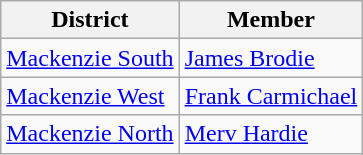<table class="wikitable">
<tr>
<th>District</th>
<th>Member</th>
</tr>
<tr>
<td><a href='#'>Mackenzie South</a></td>
<td><a href='#'>James Brodie</a></td>
</tr>
<tr>
<td><a href='#'>Mackenzie West</a></td>
<td><a href='#'>Frank Carmichael</a></td>
</tr>
<tr>
<td><a href='#'>Mackenzie North</a></td>
<td><a href='#'>Merv Hardie</a></td>
</tr>
</table>
